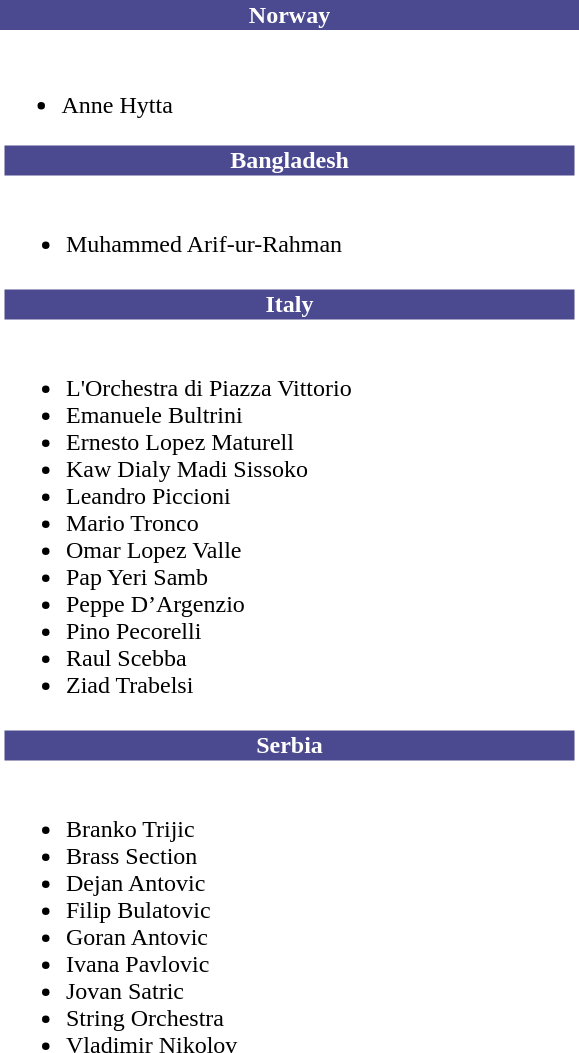<table style="border-spacing: 6px; border: 0px;">
<tr>
<th style="color:white; width:24em; background:#4b498f; text-align:center">Norway</th>
</tr>
<tr>
<td colspan="2"><br><ul><li>Anne Hytta</li></ul><table style="border-spacing: 2px; border: 0px;">
<tr>
<th style="color:white; width:24em; background:#4b498f; text-align:center">Bangladesh</th>
</tr>
<tr>
<td colspan="2"><br><ul><li>Muhammed Arif-ur-Rahman</li></ul></td>
</tr>
</table>
<table style="border-spacing: 2px; border: 0px;">
<tr>
<th style="color:white; width:24em; background:#4b498f; text-align:center">Italy</th>
</tr>
<tr>
<td colspan="2"><br><ul><li>L'Orchestra di Piazza Vittorio</li><li>Emanuele Bultrini</li><li>Ernesto Lopez Maturell</li><li>Kaw Dialy Madi Sissoko</li><li>Leandro Piccioni</li><li>Mario Tronco</li><li>Omar Lopez Valle</li><li>Pap Yeri Samb</li><li>Peppe D’Argenzio</li><li>Pino Pecorelli</li><li>Raul Scebba</li><li>Ziad Trabelsi</li></ul></td>
</tr>
</table>
<table style="border-spacing: 2px; border: 0px;">
<tr>
<th style="color:white; width:24em; background:#4b498f; text-align:center">Serbia</th>
</tr>
<tr>
<td colspan="2"><br><ul><li>Branko Trijic</li><li>Brass Section</li><li>Dejan Antovic</li><li>Filip Bulatovic</li><li>Goran Antovic</li><li>Ivana Pavlovic</li><li>Jovan Satric</li><li>String Orchestra</li><li>Vladimir Nikolov</li></ul></td>
</tr>
</table>
</td>
</tr>
</table>
